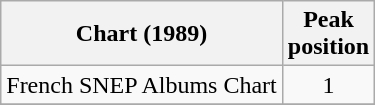<table class="wikitable sortable">
<tr>
<th>Chart (1989)</th>
<th>Peak<br>position</th>
</tr>
<tr>
<td>French SNEP Albums Chart</td>
<td align="center">1</td>
</tr>
<tr>
</tr>
</table>
